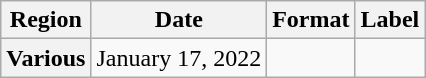<table class="wikitable plainrowheaders">
<tr>
<th scope="col">Region</th>
<th scope="col">Date</th>
<th scope="col">Format</th>
<th scope="col">Label</th>
</tr>
<tr>
<th scope="row">Various</th>
<td>January 17, 2022</td>
<td></td>
<td></td>
</tr>
</table>
